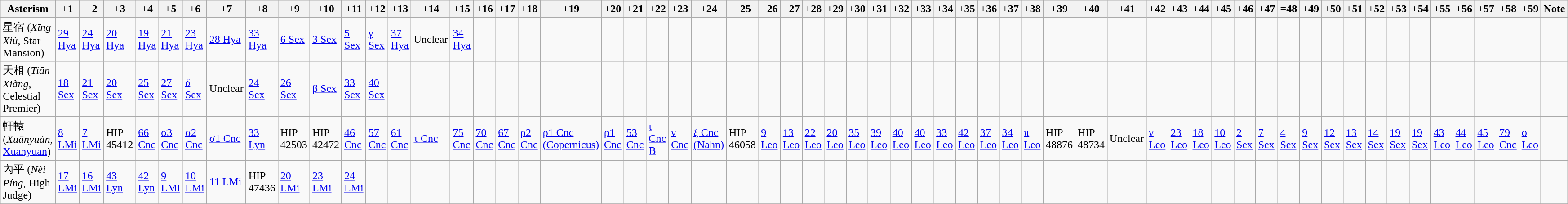<table class = "wikitable">
<tr>
<th>Asterism</th>
<th>+1</th>
<th>+2</th>
<th>+3</th>
<th>+4</th>
<th>+5</th>
<th>+6</th>
<th>+7</th>
<th>+8</th>
<th>+9</th>
<th>+10</th>
<th>+11</th>
<th>+12</th>
<th>+13</th>
<th>+14</th>
<th>+15</th>
<th>+16</th>
<th>+17</th>
<th>+18</th>
<th>+19</th>
<th>+20</th>
<th>+21</th>
<th>+22</th>
<th>+23</th>
<th>+24</th>
<th>+25</th>
<th>+26</th>
<th>+27</th>
<th>+28</th>
<th>+29</th>
<th>+30</th>
<th>+31</th>
<th>+32</th>
<th>+33</th>
<th>+34</th>
<th>+35</th>
<th>+36</th>
<th>+37</th>
<th>+38</th>
<th>+39</th>
<th>+40</th>
<th>+41</th>
<th>+42</th>
<th>+43</th>
<th>+44</th>
<th>+45</th>
<th>+46</th>
<th>+47</th>
<th>=48</th>
<th>+49</th>
<th>+50</th>
<th>+51</th>
<th>+52</th>
<th>+53</th>
<th>+54</th>
<th>+55</th>
<th>+56</th>
<th>+57</th>
<th>+58</th>
<th>+59</th>
<th>Note</th>
</tr>
<tr>
<td>星宿 (<em>Xīng Xiù</em>, Star Mansion)</td>
<td><a href='#'>29 Hya</a></td>
<td><a href='#'>24 Hya</a></td>
<td><a href='#'>20 Hya</a></td>
<td><a href='#'>19 Hya</a></td>
<td><a href='#'>21 Hya</a></td>
<td><a href='#'>23 Hya</a></td>
<td><a href='#'>28 Hya</a></td>
<td><a href='#'>33 Hya</a></td>
<td><a href='#'>6 Sex</a></td>
<td><a href='#'>3 Sex</a></td>
<td><a href='#'>5 Sex</a></td>
<td><a href='#'>γ Sex</a></td>
<td><a href='#'>37 Hya</a></td>
<td>Unclear</td>
<td><a href='#'>34 Hya</a></td>
<td></td>
<td></td>
<td></td>
<td></td>
<td></td>
<td></td>
<td></td>
<td></td>
<td></td>
<td></td>
<td></td>
<td></td>
<td></td>
<td></td>
<td></td>
<td></td>
<td></td>
<td></td>
<td></td>
<td></td>
<td></td>
<td></td>
<td></td>
<td></td>
<td></td>
<td></td>
<td></td>
<td></td>
<td></td>
<td></td>
<td></td>
<td></td>
<td></td>
<td></td>
<td></td>
<td></td>
<td></td>
<td></td>
<td></td>
<td></td>
<td></td>
<td></td>
<td></td>
<td></td>
<td></td>
</tr>
<tr>
<td>天相 (<em>Tiān Xiàng</em>, Celestial Premier)</td>
<td><a href='#'>18 Sex</a></td>
<td><a href='#'>21 Sex</a></td>
<td><a href='#'>20 Sex</a></td>
<td><a href='#'>25 Sex</a></td>
<td><a href='#'>27 Sex</a></td>
<td><a href='#'>δ Sex</a></td>
<td>Unclear</td>
<td><a href='#'>24 Sex</a></td>
<td><a href='#'>26 Sex</a></td>
<td><a href='#'>β Sex</a></td>
<td><a href='#'>33 Sex</a></td>
<td><a href='#'>40 Sex</a></td>
<td></td>
<td></td>
<td></td>
<td></td>
<td></td>
<td></td>
<td></td>
<td></td>
<td></td>
<td></td>
<td></td>
<td></td>
<td></td>
<td></td>
<td></td>
<td></td>
<td></td>
<td></td>
<td></td>
<td></td>
<td></td>
<td></td>
<td></td>
<td></td>
<td></td>
<td></td>
<td></td>
<td></td>
<td></td>
<td></td>
<td></td>
<td></td>
<td></td>
<td></td>
<td></td>
<td></td>
<td></td>
<td></td>
<td></td>
<td></td>
<td></td>
<td></td>
<td></td>
<td></td>
<td></td>
<td></td>
<td></td>
<td></td>
</tr>
<tr>
<td>軒轅 (<em>Xuānyuán</em>, <a href='#'>Xuanyuan</a>)</td>
<td><a href='#'>8 LMi</a></td>
<td><a href='#'>7 LMi</a></td>
<td>HIP 45412</td>
<td><a href='#'>66 Cnc</a></td>
<td><a href='#'>σ3 Cnc</a></td>
<td><a href='#'>σ2 Cnc</a></td>
<td><a href='#'>σ1 Cnc</a></td>
<td><a href='#'>33 Lyn</a></td>
<td>HIP 42503</td>
<td>HIP 42472</td>
<td><a href='#'>46 Cnc</a></td>
<td><a href='#'>57 Cnc</a></td>
<td><a href='#'>61 Cnc</a></td>
<td><a href='#'>τ Cnc</a></td>
<td><a href='#'>75 Cnc</a></td>
<td><a href='#'>70 Cnc</a></td>
<td><a href='#'>67 Cnc</a></td>
<td><a href='#'>ρ2 Cnc</a></td>
<td><a href='#'>ρ1 Cnc (Copernicus)</a></td>
<td><a href='#'>ρ1 Cnc</a></td>
<td><a href='#'>53 Cnc</a></td>
<td><a href='#'>ι Cnc B</a></td>
<td><a href='#'>ν Cnc</a></td>
<td><a href='#'>ξ Cnc (Nahn)</a></td>
<td>HIP 46058</td>
<td><a href='#'>9 Leo</a></td>
<td><a href='#'>13 Leo</a></td>
<td><a href='#'>22 Leo</a></td>
<td><a href='#'>20 Leo</a></td>
<td><a href='#'>35 Leo</a></td>
<td><a href='#'>39 Leo</a></td>
<td><a href='#'>40 Leo</a></td>
<td><a href='#'>40 Leo</a></td>
<td><a href='#'>33 Leo</a></td>
<td><a href='#'>42 Leo</a></td>
<td><a href='#'>37 Leo</a></td>
<td><a href='#'>34 Leo</a></td>
<td><a href='#'>π Leo</a></td>
<td>HIP 48876</td>
<td>HIP 48734</td>
<td>Unclear</td>
<td><a href='#'>ν Leo</a></td>
<td><a href='#'>23 Leo</a></td>
<td><a href='#'>18 Leo</a></td>
<td><a href='#'>10 Leo</a></td>
<td><a href='#'>2 Sex</a></td>
<td><a href='#'>7 Sex</a></td>
<td><a href='#'>4 Sex</a></td>
<td><a href='#'>9 Sex</a></td>
<td><a href='#'>12 Sex</a></td>
<td><a href='#'>13 Sex</a></td>
<td><a href='#'>14 Sex</a></td>
<td><a href='#'>19 Sex</a></td>
<td><a href='#'>19 Sex</a></td>
<td><a href='#'>43 Leo</a></td>
<td><a href='#'>44 Leo</a></td>
<td><a href='#'>45 Leo</a></td>
<td><a href='#'>79 Cnc</a></td>
<td><a href='#'>ο Leo</a></td>
<td></td>
</tr>
<tr>
<td>內平 (<em>Nèi Píng</em>, High Judge)</td>
<td><a href='#'>17 LMi</a></td>
<td><a href='#'>16 LMi</a></td>
<td><a href='#'>43 Lyn</a></td>
<td><a href='#'>42 Lyn</a></td>
<td><a href='#'>9 LMi</a></td>
<td><a href='#'>10 LMi</a></td>
<td><a href='#'>11 LMi</a></td>
<td>HIP 47436</td>
<td><a href='#'>20 LMi</a></td>
<td><a href='#'>23 LMi</a></td>
<td><a href='#'>24 LMi</a></td>
<td></td>
<td></td>
<td></td>
<td></td>
<td></td>
<td></td>
<td></td>
<td></td>
<td></td>
<td></td>
<td></td>
<td></td>
<td></td>
<td></td>
<td></td>
<td></td>
<td></td>
<td></td>
<td></td>
<td></td>
<td></td>
<td></td>
<td></td>
<td></td>
<td></td>
<td></td>
<td></td>
<td></td>
<td></td>
<td></td>
<td></td>
<td></td>
<td></td>
<td></td>
<td></td>
<td></td>
<td></td>
<td></td>
<td></td>
<td></td>
<td></td>
<td></td>
<td></td>
<td></td>
<td></td>
<td></td>
<td></td>
<td></td>
<td></td>
</tr>
<tr>
</tr>
</table>
